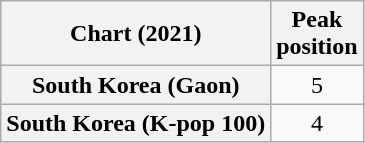<table class="wikitable plainrowheaders" style="text-align:center">
<tr>
<th scope="col">Chart (2021)</th>
<th scope="col">Peak<br>position</th>
</tr>
<tr>
<th scope="row">South Korea (Gaon)</th>
<td>5</td>
</tr>
<tr>
<th scope="row">South Korea (K-pop 100)</th>
<td>4</td>
</tr>
</table>
